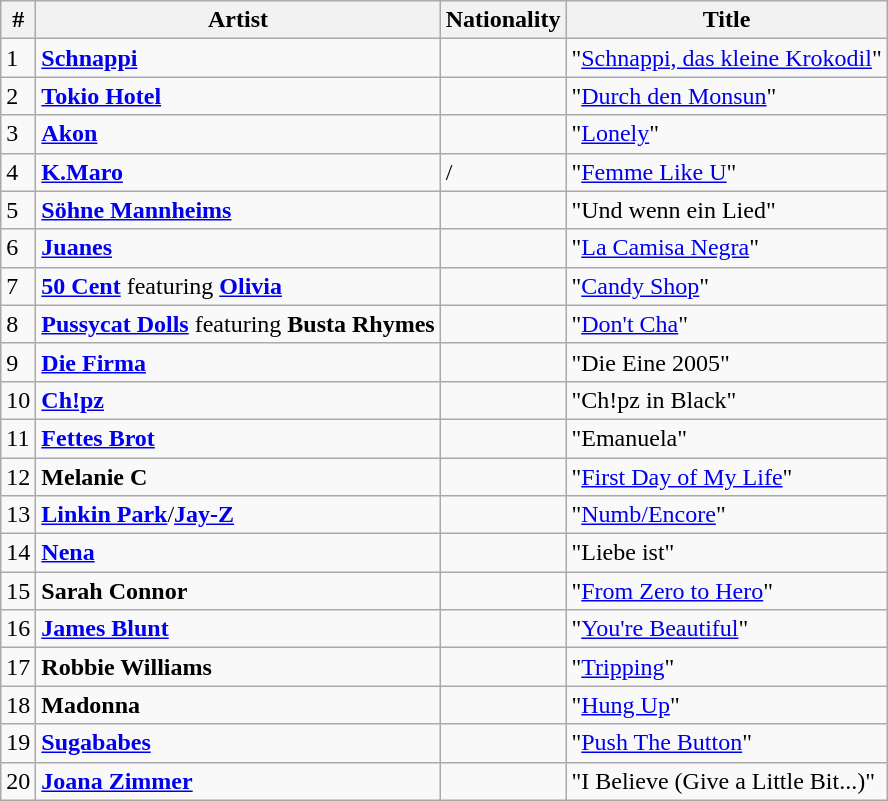<table class="wikitable sortable">
<tr>
<th>#</th>
<th>Artist</th>
<th>Nationality</th>
<th>Title</th>
</tr>
<tr>
<td>1</td>
<td><strong><a href='#'>Schnappi</a></strong></td>
<td></td>
<td>"<a href='#'>Schnappi, das kleine Krokodil</a>"</td>
</tr>
<tr>
<td>2</td>
<td><strong><a href='#'>Tokio Hotel</a></strong></td>
<td></td>
<td>"<a href='#'>Durch den Monsun</a>"</td>
</tr>
<tr>
<td>3</td>
<td><strong><a href='#'>Akon</a></strong></td>
<td></td>
<td>"<a href='#'>Lonely</a>"</td>
</tr>
<tr>
<td>4</td>
<td><strong><a href='#'>K.Maro</a></strong></td>
<td>/</td>
<td>"<a href='#'>Femme Like U</a>"</td>
</tr>
<tr>
<td>5</td>
<td><strong><a href='#'>Söhne Mannheims</a></strong></td>
<td></td>
<td>"Und wenn ein Lied"</td>
</tr>
<tr>
<td>6</td>
<td><strong><a href='#'>Juanes</a></strong></td>
<td></td>
<td>"<a href='#'>La Camisa Negra</a>"</td>
</tr>
<tr>
<td>7</td>
<td><strong><a href='#'>50 Cent</a></strong> featuring <strong><a href='#'>Olivia</a></strong></td>
<td></td>
<td>"<a href='#'>Candy Shop</a>"</td>
</tr>
<tr>
<td>8</td>
<td><strong><a href='#'>Pussycat Dolls</a></strong> featuring <strong>Busta Rhymes</strong></td>
<td></td>
<td>"<a href='#'>Don't Cha</a>"</td>
</tr>
<tr>
<td>9</td>
<td><strong><a href='#'>Die Firma</a></strong></td>
<td></td>
<td>"Die Eine 2005"</td>
</tr>
<tr>
<td>10</td>
<td><strong><a href='#'>Ch!pz</a></strong></td>
<td></td>
<td>"Ch!pz in Black"</td>
</tr>
<tr>
<td>11</td>
<td><strong><a href='#'>Fettes Brot</a></strong></td>
<td></td>
<td>"Emanuela"</td>
</tr>
<tr>
<td>12</td>
<td><strong>Melanie C</strong></td>
<td></td>
<td>"<a href='#'>First Day of My Life</a>"</td>
</tr>
<tr>
<td>13</td>
<td><strong><a href='#'>Linkin Park</a></strong>/<strong><a href='#'>Jay-Z</a></strong></td>
<td></td>
<td>"<a href='#'>Numb/Encore</a>"</td>
</tr>
<tr>
<td>14</td>
<td><strong><a href='#'>Nena</a></strong></td>
<td></td>
<td>"Liebe ist"</td>
</tr>
<tr>
<td>15</td>
<td><strong>Sarah Connor</strong></td>
<td></td>
<td>"<a href='#'>From Zero to Hero</a>"</td>
</tr>
<tr>
<td>16</td>
<td><strong><a href='#'>James Blunt</a></strong></td>
<td></td>
<td>"<a href='#'>You're Beautiful</a>"</td>
</tr>
<tr>
<td>17</td>
<td><strong>Robbie Williams</strong></td>
<td></td>
<td>"<a href='#'>Tripping</a>"</td>
</tr>
<tr>
<td>18</td>
<td><strong>Madonna</strong></td>
<td></td>
<td>"<a href='#'>Hung Up</a>"</td>
</tr>
<tr>
<td>19</td>
<td><strong><a href='#'>Sugababes</a></strong></td>
<td></td>
<td>"<a href='#'>Push The Button</a>"</td>
</tr>
<tr>
<td>20</td>
<td><strong><a href='#'>Joana Zimmer</a></strong></td>
<td></td>
<td>"I Believe (Give a Little Bit...)"</td>
</tr>
</table>
